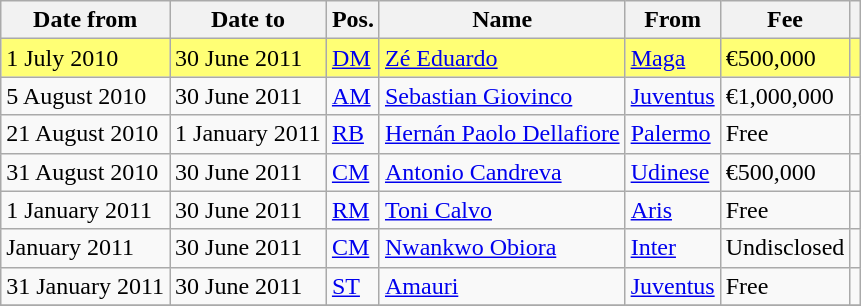<table class="wikitable">
<tr>
<th>Date from</th>
<th>Date to</th>
<th>Pos.</th>
<th>Name</th>
<th>From</th>
<th>Fee</th>
<th></th>
</tr>
<tr style="background: #FFFF75;">
<td>1 July 2010</td>
<td>30 June 2011</td>
<td><a href='#'>DM</a></td>
<td> <a href='#'>Zé Eduardo</a></td>
<td> <a href='#'>Maga</a></td>
<td>€500,000</td>
<td></td>
</tr>
<tr>
<td>5 August 2010</td>
<td>30 June 2011</td>
<td><a href='#'>AM</a></td>
<td> <a href='#'>Sebastian Giovinco</a></td>
<td> <a href='#'>Juventus</a></td>
<td>€1,000,000</td>
<td></td>
</tr>
<tr>
<td>21 August 2010</td>
<td>1 January 2011</td>
<td><a href='#'>RB</a></td>
<td> <a href='#'>Hernán Paolo Dellafiore</a></td>
<td> <a href='#'>Palermo</a></td>
<td>Free</td>
<td></td>
</tr>
<tr>
<td>31 August 2010</td>
<td>30 June 2011</td>
<td><a href='#'>CM</a></td>
<td> <a href='#'>Antonio Candreva</a></td>
<td> <a href='#'>Udinese</a></td>
<td>€500,000</td>
<td></td>
</tr>
<tr>
<td>1 January 2011</td>
<td>30 June 2011</td>
<td><a href='#'>RM</a></td>
<td> <a href='#'>Toni Calvo</a></td>
<td> <a href='#'>Aris</a></td>
<td>Free</td>
<td></td>
</tr>
<tr>
<td>January 2011</td>
<td>30 June 2011</td>
<td><a href='#'>CM</a></td>
<td> <a href='#'>Nwankwo Obiora</a></td>
<td> <a href='#'>Inter</a></td>
<td>Undisclosed</td>
<td></td>
</tr>
<tr>
<td>31 January 2011</td>
<td>30 June 2011</td>
<td><a href='#'>ST</a></td>
<td> <a href='#'>Amauri</a></td>
<td> <a href='#'>Juventus</a></td>
<td>Free</td>
<td></td>
</tr>
<tr>
</tr>
</table>
